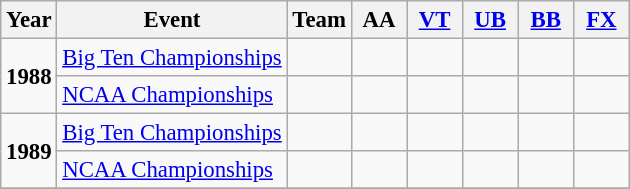<table class="wikitable" style="text-align:center; font-size:95%;">
<tr>
<th align="center">Year</th>
<th align="center">Event</th>
<th style="width:30px;">Team</th>
<th style="width:30px;">AA</th>
<th style="width:30px;"><a href='#'>VT</a></th>
<th style="width:30px;"><a href='#'>UB</a></th>
<th style="width:30px;"><a href='#'>BB</a></th>
<th style="width:30px;"><a href='#'>FX</a></th>
</tr>
<tr>
<td rowspan="2"><strong>1988</strong></td>
<td align="left"><a href='#'>Big Ten Championships</a></td>
<td></td>
<td></td>
<td></td>
<td></td>
<td></td>
<td></td>
</tr>
<tr>
<td align="left"><a href='#'>NCAA Championships</a></td>
<td></td>
<td></td>
<td></td>
<td></td>
<td></td>
<td></td>
</tr>
<tr>
<td rowspan="2"><strong>1989</strong></td>
<td align="left"><a href='#'>Big Ten Championships</a></td>
<td></td>
<td></td>
<td></td>
<td></td>
<td></td>
<td></td>
</tr>
<tr>
<td align="left"><a href='#'>NCAA Championships</a></td>
<td></td>
<td></td>
<td></td>
<td></td>
<td></td>
<td></td>
</tr>
<tr>
</tr>
</table>
